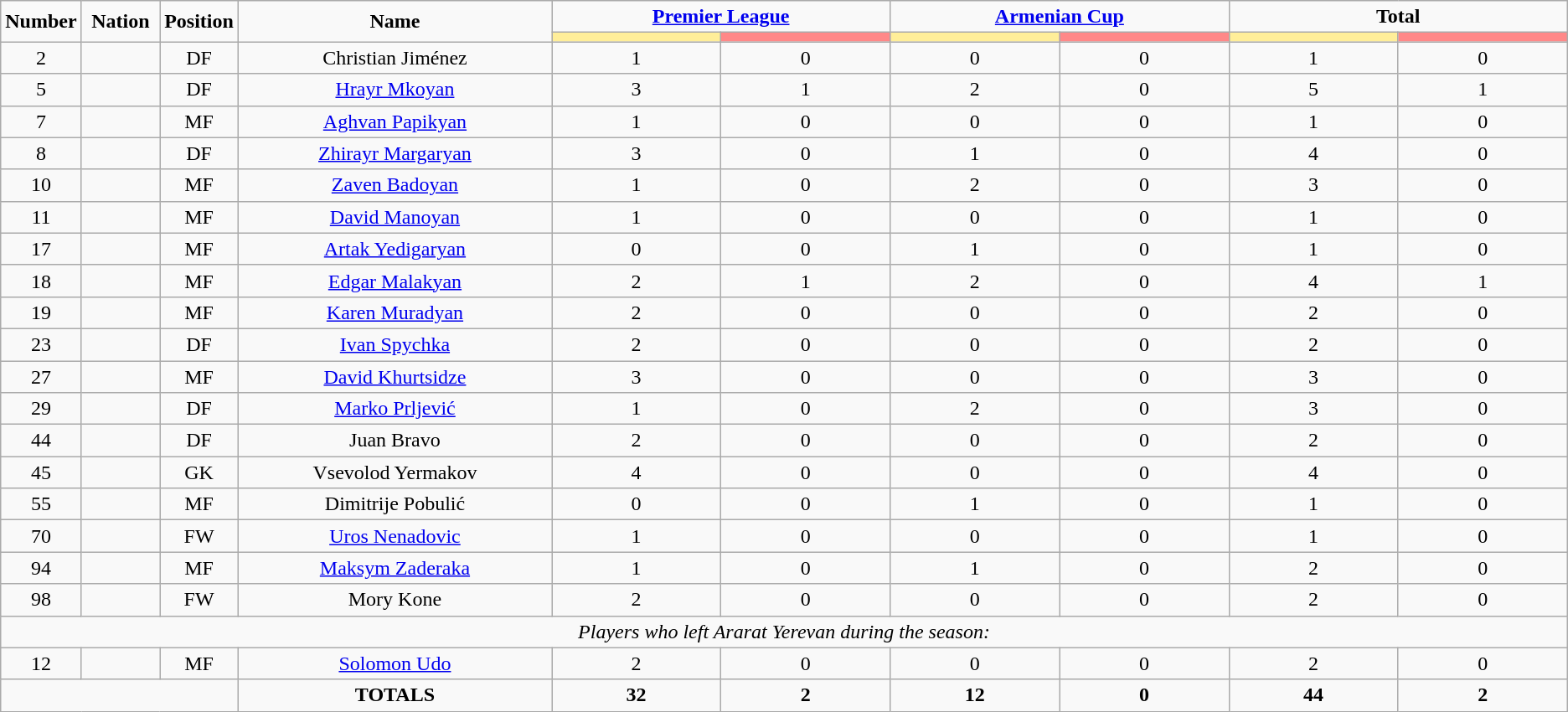<table class="wikitable" style="text-align:center;">
<tr>
<td rowspan="2"  style="width:5%; text-align:center;"><strong>Number</strong></td>
<td rowspan="2"  style="width:5%; text-align:center;"><strong>Nation</strong></td>
<td rowspan="2"  style="width:5%; text-align:center;"><strong>Position</strong></td>
<td rowspan="2"  style="width:20%; text-align:center;"><strong>Name</strong></td>
<td colspan="2" style="text-align:center;"><strong><a href='#'>Premier League</a></strong></td>
<td colspan="2" style="text-align:center;"><strong><a href='#'>Armenian Cup</a></strong></td>
<td colspan="2" style="text-align:center;"><strong>Total</strong></td>
</tr>
<tr>
<th style="width:60px; background:#fe9;"></th>
<th style="width:60px; background:#ff8888;"></th>
<th style="width:60px; background:#fe9;"></th>
<th style="width:60px; background:#ff8888;"></th>
<th style="width:60px; background:#fe9;"></th>
<th style="width:60px; background:#ff8888;"></th>
</tr>
<tr>
<td>2</td>
<td></td>
<td>DF</td>
<td>Christian Jiménez</td>
<td>1</td>
<td>0</td>
<td>0</td>
<td>0</td>
<td>1</td>
<td>0</td>
</tr>
<tr>
<td>5</td>
<td></td>
<td>DF</td>
<td><a href='#'>Hrayr Mkoyan</a></td>
<td>3</td>
<td>1</td>
<td>2</td>
<td>0</td>
<td>5</td>
<td>1</td>
</tr>
<tr>
<td>7</td>
<td></td>
<td>MF</td>
<td><a href='#'>Aghvan Papikyan</a></td>
<td>1</td>
<td>0</td>
<td>0</td>
<td>0</td>
<td>1</td>
<td>0</td>
</tr>
<tr>
<td>8</td>
<td></td>
<td>DF</td>
<td><a href='#'>Zhirayr Margaryan</a></td>
<td>3</td>
<td>0</td>
<td>1</td>
<td>0</td>
<td>4</td>
<td>0</td>
</tr>
<tr>
<td>10</td>
<td></td>
<td>MF</td>
<td><a href='#'>Zaven Badoyan</a></td>
<td>1</td>
<td>0</td>
<td>2</td>
<td>0</td>
<td>3</td>
<td>0</td>
</tr>
<tr>
<td>11</td>
<td></td>
<td>MF</td>
<td><a href='#'>David Manoyan</a></td>
<td>1</td>
<td>0</td>
<td>0</td>
<td>0</td>
<td>1</td>
<td>0</td>
</tr>
<tr>
<td>17</td>
<td></td>
<td>MF</td>
<td><a href='#'>Artak Yedigaryan</a></td>
<td>0</td>
<td>0</td>
<td>1</td>
<td>0</td>
<td>1</td>
<td>0</td>
</tr>
<tr>
<td>18</td>
<td></td>
<td>MF</td>
<td><a href='#'>Edgar Malakyan</a></td>
<td>2</td>
<td>1</td>
<td>2</td>
<td>0</td>
<td>4</td>
<td>1</td>
</tr>
<tr>
<td>19</td>
<td></td>
<td>MF</td>
<td><a href='#'>Karen Muradyan</a></td>
<td>2</td>
<td>0</td>
<td>0</td>
<td>0</td>
<td>2</td>
<td>0</td>
</tr>
<tr>
<td>23</td>
<td></td>
<td>DF</td>
<td><a href='#'>Ivan Spychka</a></td>
<td>2</td>
<td>0</td>
<td>0</td>
<td>0</td>
<td>2</td>
<td>0</td>
</tr>
<tr>
<td>27</td>
<td></td>
<td>MF</td>
<td><a href='#'>David Khurtsidze</a></td>
<td>3</td>
<td>0</td>
<td>0</td>
<td>0</td>
<td>3</td>
<td>0</td>
</tr>
<tr>
<td>29</td>
<td></td>
<td>DF</td>
<td><a href='#'>Marko Prljević</a></td>
<td>1</td>
<td>0</td>
<td>2</td>
<td>0</td>
<td>3</td>
<td>0</td>
</tr>
<tr>
<td>44</td>
<td></td>
<td>DF</td>
<td>Juan Bravo</td>
<td>2</td>
<td>0</td>
<td>0</td>
<td>0</td>
<td>2</td>
<td>0</td>
</tr>
<tr>
<td>45</td>
<td></td>
<td>GK</td>
<td>Vsevolod Yermakov</td>
<td>4</td>
<td>0</td>
<td>0</td>
<td>0</td>
<td>4</td>
<td>0</td>
</tr>
<tr>
<td>55</td>
<td></td>
<td>MF</td>
<td>Dimitrije Pobulić</td>
<td>0</td>
<td>0</td>
<td>1</td>
<td>0</td>
<td>1</td>
<td>0</td>
</tr>
<tr>
<td>70</td>
<td></td>
<td>FW</td>
<td><a href='#'>Uros Nenadovic</a></td>
<td>1</td>
<td>0</td>
<td>0</td>
<td>0</td>
<td>1</td>
<td>0</td>
</tr>
<tr>
<td>94</td>
<td></td>
<td>MF</td>
<td><a href='#'>Maksym Zaderaka</a></td>
<td>1</td>
<td>0</td>
<td>1</td>
<td>0</td>
<td>2</td>
<td>0</td>
</tr>
<tr>
<td>98</td>
<td></td>
<td>FW</td>
<td>Mory Kone</td>
<td>2</td>
<td>0</td>
<td>0</td>
<td>0</td>
<td>2</td>
<td>0</td>
</tr>
<tr>
<td colspan="14"><em>Players who left Ararat Yerevan during the season:</em></td>
</tr>
<tr>
<td>12</td>
<td></td>
<td>MF</td>
<td><a href='#'>Solomon Udo</a></td>
<td>2</td>
<td>0</td>
<td>0</td>
<td>0</td>
<td>2</td>
<td>0</td>
</tr>
<tr>
<td colspan="3"></td>
<td><strong>TOTALS</strong></td>
<td><strong>32</strong></td>
<td><strong>2</strong></td>
<td><strong>12</strong></td>
<td><strong>0</strong></td>
<td><strong>44</strong></td>
<td><strong>2</strong></td>
</tr>
</table>
